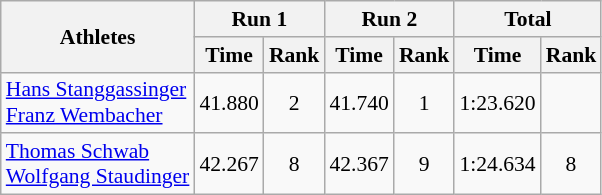<table class="wikitable" border="1" style="font-size:90%">
<tr>
<th rowspan="2">Athletes</th>
<th colspan="2">Run 1</th>
<th colspan="2">Run 2</th>
<th colspan="2">Total</th>
</tr>
<tr>
<th>Time</th>
<th>Rank</th>
<th>Time</th>
<th>Rank</th>
<th>Time</th>
<th>Rank</th>
</tr>
<tr>
<td><a href='#'>Hans Stanggassinger</a><br><a href='#'>Franz Wembacher</a></td>
<td align="center">41.880</td>
<td align="center">2</td>
<td align="center">41.740</td>
<td align="center">1</td>
<td align="center">1:23.620</td>
<td align="center"></td>
</tr>
<tr>
<td><a href='#'>Thomas Schwab</a><br><a href='#'>Wolfgang Staudinger</a></td>
<td align="center">42.267</td>
<td align="center">8</td>
<td align="center">42.367</td>
<td align="center">9</td>
<td align="center">1:24.634</td>
<td align="center">8</td>
</tr>
</table>
